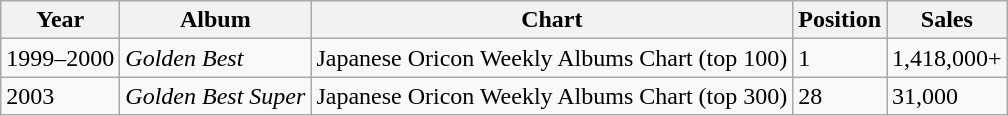<table class="wikitable">
<tr>
<th>Year</th>
<th>Album</th>
<th>Chart</th>
<th>Position</th>
<th>Sales</th>
</tr>
<tr>
<td>1999–2000</td>
<td><em>Golden Best</em></td>
<td>Japanese Oricon Weekly Albums Chart (top 100)</td>
<td>1</td>
<td>1,418,000+</td>
</tr>
<tr>
<td>2003</td>
<td><em>Golden Best Super</em></td>
<td>Japanese Oricon Weekly Albums Chart (top 300)</td>
<td>28</td>
<td>31,000</td>
</tr>
</table>
